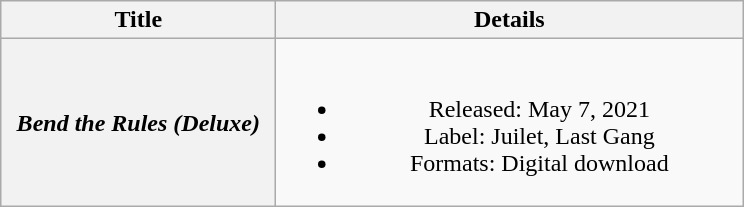<table class="wikitable plainrowheaders" style="text-align:center;">
<tr>
<th scope="col" style="width:11em;">Title</th>
<th scope="col" style="width:19em;">Details</th>
</tr>
<tr>
<th scope="row"><em>Bend the Rules (Deluxe)</em></th>
<td><br><ul><li>Released: May 7, 2021</li><li>Label: Juilet, Last Gang</li><li>Formats: Digital download</li></ul></td>
</tr>
</table>
